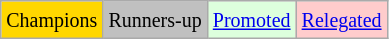<table class="wikitable">
<tr>
<td bgcolor=gold><small>Champions</small></td>
<td bgcolor=silver><small>Runners-up</small></td>
<td bgcolor="#DDFFDD"><small><a href='#'>Promoted</a></small></td>
<td bgcolor="#FFCCCC"><small><a href='#'>Relegated</a></small></td>
</tr>
</table>
